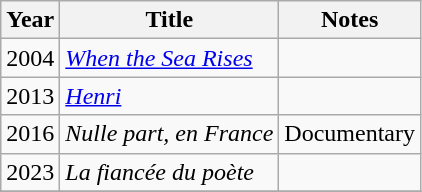<table class="wikitable sortable">
<tr>
<th>Year</th>
<th>Title</th>
<th>Notes</th>
</tr>
<tr>
<td>2004</td>
<td><em><a href='#'>When the Sea Rises</a></em></td>
<td></td>
</tr>
<tr>
<td>2013</td>
<td><em><a href='#'>Henri</a></em></td>
<td></td>
</tr>
<tr>
<td>2016</td>
<td><em>Nulle part, en France</em></td>
<td>Documentary</td>
</tr>
<tr>
<td>2023</td>
<td><em>La fiancée du poète</em></td>
<td></td>
</tr>
<tr>
</tr>
</table>
